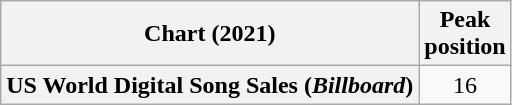<table class="wikitable plainrowheaders" style="text-align:center">
<tr>
<th scope="col">Chart (2021)</th>
<th scope="col">Peak<br>position</th>
</tr>
<tr>
<th scope="row">US World Digital Song Sales (<em>Billboard</em>)</th>
<td>16</td>
</tr>
</table>
